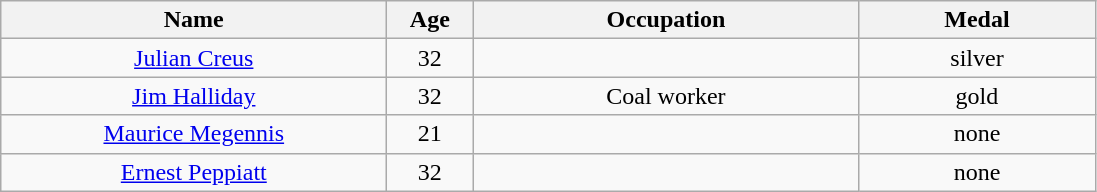<table class="wikitable" style="text-align: center">
<tr>
<th width=250>Name</th>
<th width=50>Age</th>
<th width=250>Occupation</th>
<th width=150>Medal</th>
</tr>
<tr>
<td><a href='#'>Julian Creus</a></td>
<td>32</td>
<td></td>
<td>silver</td>
</tr>
<tr>
<td><a href='#'>Jim Halliday</a></td>
<td>32</td>
<td>Coal worker</td>
<td>gold</td>
</tr>
<tr>
<td><a href='#'>Maurice Megennis</a></td>
<td>21</td>
<td></td>
<td>none</td>
</tr>
<tr>
<td><a href='#'>Ernest Peppiatt</a></td>
<td>32</td>
<td></td>
<td>none</td>
</tr>
</table>
